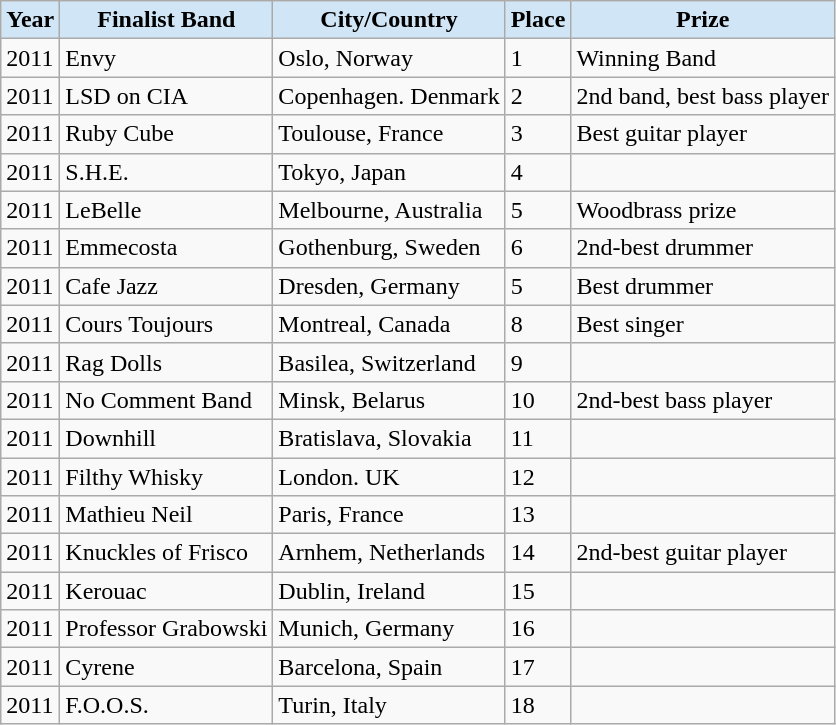<table class="wikitable collapsible">
<tr>
<th style="background:#d0e5f5">Year</th>
<th style="background:#d0e5f5">Finalist Band</th>
<th style="background:#d0e5f5">City/Country</th>
<th style="background:#d0e5f5">Place</th>
<th style="background:#d0e5f5">Prize</th>
</tr>
<tr>
<td>2011</td>
<td>Envy</td>
<td>Oslo, Norway</td>
<td>1</td>
<td>Winning Band</td>
</tr>
<tr>
<td>2011</td>
<td>LSD on CIA</td>
<td>Copenhagen. Denmark</td>
<td>2</td>
<td>2nd band, best bass player</td>
</tr>
<tr>
<td>2011</td>
<td>Ruby Cube</td>
<td>Toulouse, France</td>
<td>3</td>
<td>Best guitar player</td>
</tr>
<tr>
<td>2011</td>
<td>S.H.E.</td>
<td>Tokyo, Japan</td>
<td>4</td>
<td></td>
</tr>
<tr>
<td>2011</td>
<td>LeBelle</td>
<td>Melbourne, Australia</td>
<td>5</td>
<td>Woodbrass prize</td>
</tr>
<tr>
<td>2011</td>
<td>Emmecosta</td>
<td>Gothenburg, Sweden</td>
<td>6</td>
<td>2nd-best drummer</td>
</tr>
<tr>
<td>2011</td>
<td>Cafe Jazz</td>
<td>Dresden, Germany</td>
<td>5</td>
<td>Best drummer</td>
</tr>
<tr>
<td>2011</td>
<td>Cours Toujours</td>
<td>Montreal, Canada</td>
<td>8</td>
<td>Best singer</td>
</tr>
<tr>
<td>2011</td>
<td>Rag Dolls</td>
<td>Basilea, Switzerland</td>
<td>9</td>
<td></td>
</tr>
<tr>
<td>2011</td>
<td>No Comment Band</td>
<td>Minsk, Belarus</td>
<td>10</td>
<td>2nd-best bass player</td>
</tr>
<tr>
<td>2011</td>
<td>Downhill</td>
<td>Bratislava, Slovakia</td>
<td>11</td>
<td></td>
</tr>
<tr>
<td>2011</td>
<td>Filthy Whisky</td>
<td>London. UK</td>
<td>12</td>
<td></td>
</tr>
<tr>
<td>2011</td>
<td>Mathieu Neil</td>
<td>Paris, France</td>
<td>13</td>
<td></td>
</tr>
<tr>
<td>2011</td>
<td>Knuckles of Frisco</td>
<td>Arnhem,  Netherlands</td>
<td>14</td>
<td>2nd-best guitar player</td>
</tr>
<tr>
<td>2011</td>
<td>Kerouac</td>
<td>Dublin, Ireland</td>
<td>15</td>
<td></td>
</tr>
<tr>
<td>2011</td>
<td>Professor Grabowski</td>
<td>Munich, Germany</td>
<td>16</td>
<td></td>
</tr>
<tr>
<td>2011</td>
<td>Cyrene</td>
<td>Barcelona, Spain</td>
<td>17</td>
<td></td>
</tr>
<tr>
<td>2011</td>
<td>F.O.O.S.</td>
<td>Turin, Italy</td>
<td>18</td>
<td></td>
</tr>
</table>
